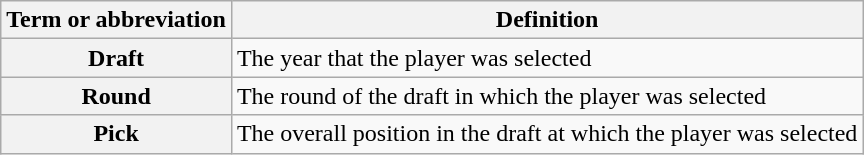<table class="wikitable">
<tr>
<th scope="col">Term or abbreviation</th>
<th scope="col">Definition</th>
</tr>
<tr>
<th scope="row">Draft</th>
<td>The year that the player was selected</td>
</tr>
<tr>
<th scope="row">Round</th>
<td>The round of the draft in which the player was selected</td>
</tr>
<tr>
<th scope="row">Pick</th>
<td>The overall position in the draft at which the player was selected<br></td>
</tr>
</table>
